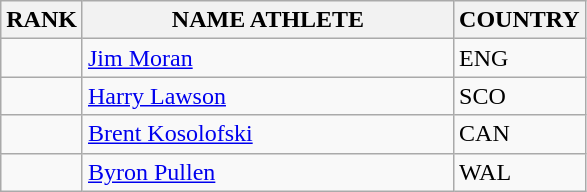<table class="wikitable">
<tr>
<th>RANK</th>
<th align="left" style="width: 15em">NAME ATHLETE</th>
<th>COUNTRY</th>
</tr>
<tr>
<td align="center"></td>
<td><a href='#'>Jim Moran</a></td>
<td> ENG</td>
</tr>
<tr>
<td align="center"></td>
<td><a href='#'>Harry Lawson</a></td>
<td> SCO</td>
</tr>
<tr>
<td align="center"></td>
<td><a href='#'>Brent Kosolofski</a></td>
<td> CAN</td>
</tr>
<tr>
<td align="center"></td>
<td><a href='#'>Byron Pullen</a></td>
<td> WAL</td>
</tr>
</table>
